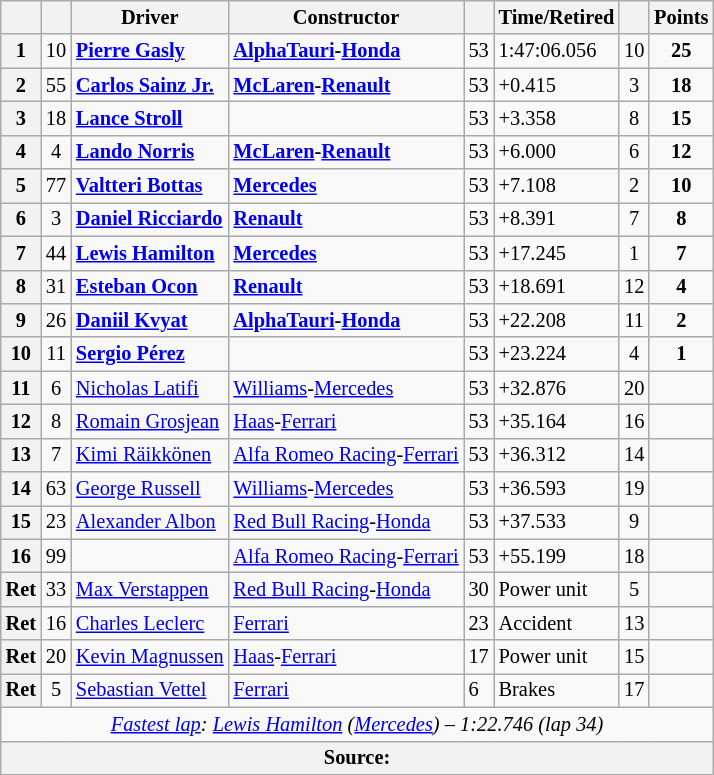<table class="wikitable sortable" style="font-size: 85%;">
<tr>
<th scope="col"></th>
<th scope="col"></th>
<th scope="col">Driver</th>
<th scope="col">Constructor</th>
<th scope="col" class="unsortable"></th>
<th scope="col" class="unsortable">Time/Retired</th>
<th scope="col"></th>
<th scope="col">Points</th>
</tr>
<tr>
<th>1</th>
<td align="center">10</td>
<td data-sort-value="gas"><strong> <a href='#'>Pierre Gasly</a></strong></td>
<td><strong><a href='#'>AlphaTauri</a>-<a href='#'>Honda</a></strong></td>
<td>53</td>
<td>1:47:06.056</td>
<td align="center">10</td>
<td align="center"><strong>25</strong></td>
</tr>
<tr>
<th>2</th>
<td align="center">55</td>
<td data-sort-value="sai"><strong> <a href='#'>Carlos Sainz Jr.</a></strong></td>
<td><strong><a href='#'>McLaren</a>-<a href='#'>Renault</a></strong></td>
<td>53</td>
<td>+0.415</td>
<td align="center">3</td>
<td align="center"><strong>18</strong></td>
</tr>
<tr>
<th>3</th>
<td align="center">18</td>
<td data-sort-value="str"><strong> <a href='#'>Lance Stroll</a></strong></td>
<td><strong></strong></td>
<td>53</td>
<td>+3.358</td>
<td align="center">8</td>
<td align="center"><strong>15</strong></td>
</tr>
<tr>
<th>4</th>
<td align="center">4</td>
<td data-sort-value="nor"><strong> <a href='#'>Lando Norris</a></strong></td>
<td><strong><a href='#'>McLaren</a>-<a href='#'>Renault</a></strong></td>
<td>53</td>
<td>+6.000</td>
<td align="center">6</td>
<td align="center"><strong>12</strong></td>
</tr>
<tr>
<th>5</th>
<td align="center">77</td>
<td data-sort-value="bot"><strong> <a href='#'>Valtteri Bottas</a></strong></td>
<td><a href='#'><strong>Mercedes</strong></a></td>
<td>53</td>
<td>+7.108</td>
<td align="center">2</td>
<td align="center"><strong>10</strong></td>
</tr>
<tr>
<th>6</th>
<td align="center">3</td>
<td data-sort-value=ric"><strong> <a href='#'>Daniel Ricciardo</a></strong></td>
<td><a href='#'><strong>Renault</strong></a></td>
<td>53</td>
<td>+8.391</td>
<td align="center">7</td>
<td align="center"><strong>8</strong></td>
</tr>
<tr>
<th>7</th>
<td align="center">44</td>
<td data-sort-value="ham"><strong> <a href='#'>Lewis Hamilton</a></strong></td>
<td><a href='#'><strong>Mercedes</strong></a></td>
<td>53</td>
<td>+17.245</td>
<td align="center">1</td>
<td align="center"><strong>7</strong></td>
</tr>
<tr>
<th>8</th>
<td align="center">31</td>
<td data-sort-value="oco"><strong> <a href='#'>Esteban Ocon</a></strong></td>
<td><a href='#'><strong>Renault</strong></a></td>
<td>53</td>
<td>+18.691</td>
<td align="center">12</td>
<td align="center"><strong>4</strong></td>
</tr>
<tr>
<th>9</th>
<td align="center">26</td>
<td data-sort-value="kvy"><strong> <a href='#'>Daniil Kvyat</a></strong></td>
<td nowrap><strong><a href='#'>AlphaTauri</a>-<a href='#'>Honda</a></strong></td>
<td>53</td>
<td>+22.208</td>
<td align="center">11</td>
<td align="center"><strong>2</strong></td>
</tr>
<tr>
<th>10</th>
<td align="center">11</td>
<td data-sort-value="per"><strong> <a href='#'>Sergio Pérez</a></strong></td>
<td nowrap><strong></strong></td>
<td>53</td>
<td>+23.224</td>
<td align="center">4</td>
<td align="center"><strong>1</strong></td>
</tr>
<tr>
<th>11</th>
<td align="center">6</td>
<td data-sort-value="lat"> <a href='#'>Nicholas Latifi</a></td>
<td><a href='#'>Williams</a>-<a href='#'>Mercedes</a></td>
<td>53</td>
<td>+32.876</td>
<td align="center">20</td>
<td></td>
</tr>
<tr>
<th>12</th>
<td align="center">8</td>
<td data-sort-value="gro"> <a href='#'>Romain Grosjean</a></td>
<td><a href='#'>Haas</a>-<a href='#'>Ferrari</a></td>
<td>53</td>
<td>+35.164</td>
<td align="center">16</td>
<td></td>
</tr>
<tr>
<th>13</th>
<td align="center">7</td>
<td data-sort-value="rai"> <a href='#'>Kimi Räikkönen</a></td>
<td><a href='#'>Alfa Romeo Racing</a>-<a href='#'>Ferrari</a></td>
<td>53</td>
<td>+36.312</td>
<td align="center">14</td>
<td></td>
</tr>
<tr>
<th>14</th>
<td align="center">63</td>
<td data-sort-value="rus"> <a href='#'>George Russell</a></td>
<td><a href='#'>Williams</a>-<a href='#'>Mercedes</a></td>
<td>53</td>
<td>+36.593</td>
<td align="center">19</td>
<td></td>
</tr>
<tr>
<th>15</th>
<td align="center">23</td>
<td data-sort-value="alb"> <a href='#'>Alexander Albon</a></td>
<td><a href='#'>Red Bull Racing</a>-<a href='#'>Honda</a></td>
<td>53</td>
<td>+37.533</td>
<td align="center">9</td>
<td></td>
</tr>
<tr>
<th>16</th>
<td align="center">99</td>
<td data-sort-value="gio"></td>
<td><a href='#'>Alfa Romeo Racing</a>-<a href='#'>Ferrari</a></td>
<td>53</td>
<td>+55.199</td>
<td align="center">18</td>
<td></td>
</tr>
<tr>
<th data-sort-value="17">Ret</th>
<td align="center">33</td>
<td data-sort-value="ver"> <a href='#'>Max Verstappen</a></td>
<td><a href='#'>Red Bull Racing</a>-<a href='#'>Honda</a></td>
<td>30</td>
<td>Power unit</td>
<td align="center">5</td>
<td></td>
</tr>
<tr>
<th data-sort-value="18">Ret</th>
<td align="center">16</td>
<td data-sort-value="lec"> <a href='#'>Charles Leclerc</a></td>
<td><a href='#'>Ferrari</a></td>
<td>23</td>
<td>Accident</td>
<td align="center">13</td>
<td></td>
</tr>
<tr>
<th data-sort-value="19">Ret</th>
<td align="center">20</td>
<td data-sort-value="mag"> <a href='#'>Kevin Magnussen</a></td>
<td><a href='#'>Haas</a>-<a href='#'>Ferrari</a></td>
<td>17</td>
<td>Power unit</td>
<td align="center">15</td>
<td></td>
</tr>
<tr>
<th data-sort-value="20">Ret</th>
<td align="center">5</td>
<td data-sort-value="vet"> <a href='#'>Sebastian Vettel</a></td>
<td><a href='#'>Ferrari</a></td>
<td>6</td>
<td>Brakes</td>
<td align="center">17</td>
<td></td>
</tr>
<tr class="sortbottom">
<td colspan="8" align="center"><em><a href='#'>Fastest lap</a>:</em>  <em><a href='#'>Lewis Hamilton</a> (<a href='#'>Mercedes</a>) – 1:22.746 (lap 34)</em></td>
</tr>
<tr>
<th colspan="8">Source:</th>
</tr>
<tr>
</tr>
</table>
